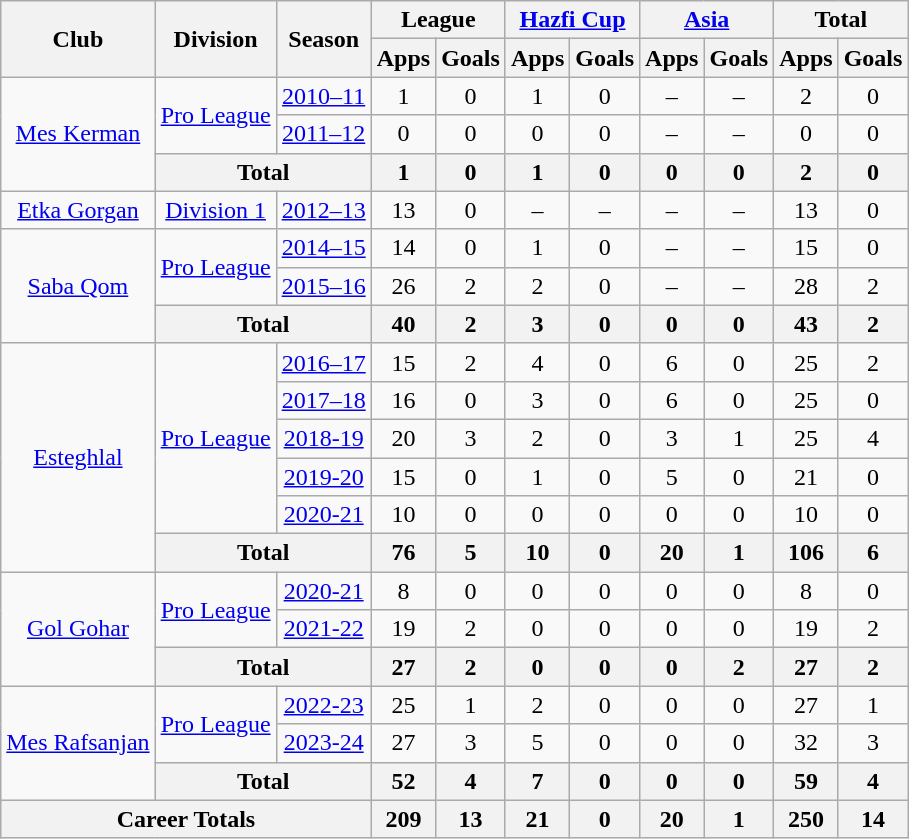<table class="wikitable" style="text-align: center;">
<tr>
<th rowspan="2">Club</th>
<th rowspan="2">Division</th>
<th rowspan="2">Season</th>
<th colspan="2">League</th>
<th colspan="2"><a href='#'>Hazfi Cup</a></th>
<th colspan="2"><a href='#'>Asia</a></th>
<th colspan="2">Total</th>
</tr>
<tr>
<th>Apps</th>
<th>Goals</th>
<th>Apps</th>
<th>Goals</th>
<th>Apps</th>
<th>Goals</th>
<th>Apps</th>
<th>Goals</th>
</tr>
<tr>
<td rowspan="3"><a href='#'>Mes Kerman</a></td>
<td rowspan="2"><a href='#'>Pro League</a></td>
<td><a href='#'>2010–11</a></td>
<td>1</td>
<td>0</td>
<td>1</td>
<td>0</td>
<td>–</td>
<td>–</td>
<td>2</td>
<td>0</td>
</tr>
<tr>
<td><a href='#'>2011–12</a></td>
<td>0</td>
<td>0</td>
<td>0</td>
<td>0</td>
<td>–</td>
<td>–</td>
<td>0</td>
<td>0</td>
</tr>
<tr>
<th colspan=2>Total</th>
<th>1</th>
<th>0</th>
<th>1</th>
<th>0</th>
<th>0</th>
<th>0</th>
<th>2</th>
<th>0</th>
</tr>
<tr>
<td><a href='#'>Etka Gorgan</a></td>
<td><a href='#'>Division 1</a></td>
<td><a href='#'>2012–13</a></td>
<td>13</td>
<td>0</td>
<td>–</td>
<td>–</td>
<td>–</td>
<td>–</td>
<td>13</td>
<td>0</td>
</tr>
<tr>
<td rowspan="3"><a href='#'>Saba Qom</a></td>
<td rowspan="2"><a href='#'>Pro League</a></td>
<td><a href='#'>2014–15</a></td>
<td>14</td>
<td>0</td>
<td>1</td>
<td>0</td>
<td>–</td>
<td>–</td>
<td>15</td>
<td>0</td>
</tr>
<tr>
<td><a href='#'>2015–16</a></td>
<td>26</td>
<td>2</td>
<td>2</td>
<td>0</td>
<td>–</td>
<td>–</td>
<td>28</td>
<td>2</td>
</tr>
<tr>
<th colspan=2>Total</th>
<th>40</th>
<th>2</th>
<th>3</th>
<th>0</th>
<th>0</th>
<th>0</th>
<th>43</th>
<th>2</th>
</tr>
<tr>
<td rowspan="6"><a href='#'>Esteghlal</a></td>
<td rowspan="5"><a href='#'>Pro League</a></td>
<td><a href='#'>2016–17</a></td>
<td>15</td>
<td>2</td>
<td>4</td>
<td>0</td>
<td>6</td>
<td>0</td>
<td>25</td>
<td>2</td>
</tr>
<tr>
<td><a href='#'>2017–18</a></td>
<td>16</td>
<td>0</td>
<td>3</td>
<td>0</td>
<td>6</td>
<td>0</td>
<td>25</td>
<td>0</td>
</tr>
<tr>
<td><a href='#'>2018-19</a></td>
<td>20</td>
<td>3</td>
<td>2</td>
<td>0</td>
<td>3</td>
<td>1</td>
<td>25</td>
<td>4</td>
</tr>
<tr>
<td><a href='#'>2019-20</a></td>
<td>15</td>
<td>0</td>
<td>1</td>
<td>0</td>
<td>5</td>
<td>0</td>
<td>21</td>
<td>0</td>
</tr>
<tr>
<td><a href='#'>2020-21</a></td>
<td>10</td>
<td>0</td>
<td>0</td>
<td>0</td>
<td>0</td>
<td>0</td>
<td>10</td>
<td>0</td>
</tr>
<tr>
<th colspan=2>Total</th>
<th>76</th>
<th>5</th>
<th>10</th>
<th>0</th>
<th>20</th>
<th>1</th>
<th>106</th>
<th>6</th>
</tr>
<tr>
<td rowspan="3"><a href='#'>Gol Gohar</a></td>
<td rowspan="2"><a href='#'>Pro League</a></td>
<td><a href='#'>2020-21</a></td>
<td>8</td>
<td>0</td>
<td>0</td>
<td>0</td>
<td>0</td>
<td>0</td>
<td>8</td>
<td>0</td>
</tr>
<tr>
<td><a href='#'>2021-22</a></td>
<td>19</td>
<td>2</td>
<td>0</td>
<td>0</td>
<td>0</td>
<td>0</td>
<td>19</td>
<td>2</td>
</tr>
<tr>
<th colspan=2>Total</th>
<th>27</th>
<th>2</th>
<th>0</th>
<th>0</th>
<th>0</th>
<th>2</th>
<th>27</th>
<th>2</th>
</tr>
<tr>
<td rowspan="3"><a href='#'>Mes Rafsanjan</a></td>
<td rowspan="2"><a href='#'>Pro League</a></td>
<td><a href='#'>2022-23</a></td>
<td>25</td>
<td>1</td>
<td>2</td>
<td>0</td>
<td>0</td>
<td>0</td>
<td>27</td>
<td>1</td>
</tr>
<tr>
<td><a href='#'>2023-24</a></td>
<td>27</td>
<td>3</td>
<td>5</td>
<td>0</td>
<td>0</td>
<td>0</td>
<td>32</td>
<td>3</td>
</tr>
<tr>
<th colspan=2>Total</th>
<th>52</th>
<th>4</th>
<th>7</th>
<th>0</th>
<th>0</th>
<th>0</th>
<th>59</th>
<th>4</th>
</tr>
<tr>
<th colspan="3">Career Totals</th>
<th>209</th>
<th>13</th>
<th>21</th>
<th>0</th>
<th>20</th>
<th>1</th>
<th>250</th>
<th>14</th>
</tr>
</table>
